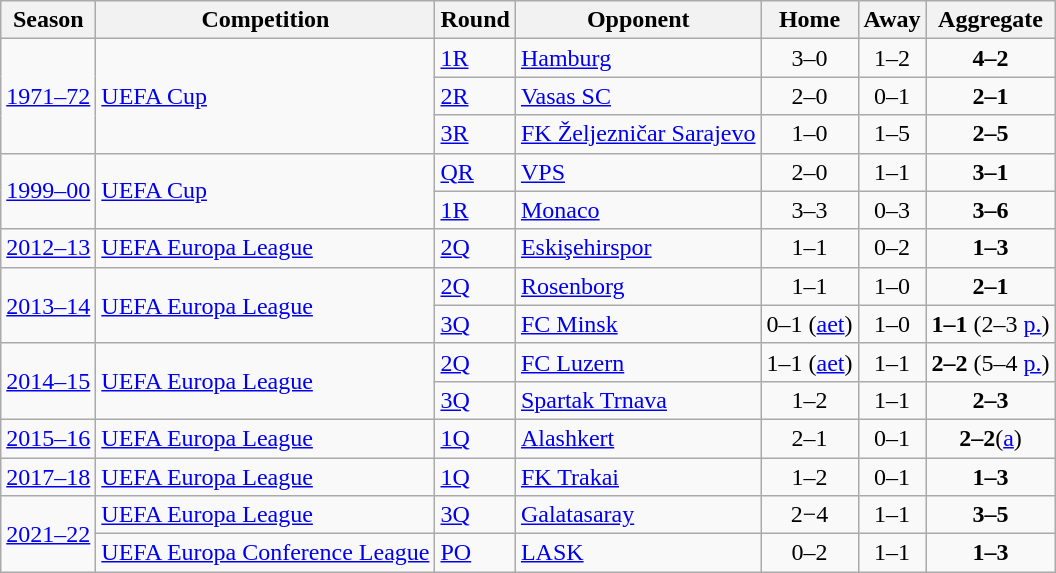<table class="wikitable">
<tr>
<th>Season</th>
<th>Competition</th>
<th>Round</th>
<th>Opponent</th>
<th>Home</th>
<th>Away</th>
<th>Aggregate</th>
</tr>
<tr>
<td rowspan="3"><a href='#'>1971–72</a></td>
<td rowspan="3"><a href='#'>UEFA Cup</a></td>
<td><a href='#'>1R</a></td>
<td> <a href='#'>Hamburg</a></td>
<td align="center">3–0</td>
<td align="center">1–2</td>
<td align="center"><strong>4–2</strong></td>
</tr>
<tr>
<td><a href='#'>2R</a></td>
<td> <a href='#'>Vasas SC</a></td>
<td align="center">2–0</td>
<td align="center">0–1</td>
<td align="center"><strong>2–1</strong></td>
</tr>
<tr>
<td><a href='#'>3R</a></td>
<td> <a href='#'>FK Željezničar Sarajevo</a></td>
<td align="center">1–0</td>
<td align="center">1–5</td>
<td align="center"><strong>2–5</strong></td>
</tr>
<tr>
<td rowspan="2"><a href='#'>1999–00</a></td>
<td rowspan="2"><a href='#'>UEFA Cup</a></td>
<td><a href='#'>QR</a></td>
<td> <a href='#'>VPS</a></td>
<td align="center">2–0</td>
<td align="center">1–1</td>
<td align="center"><strong>3–1</strong></td>
</tr>
<tr>
<td><a href='#'>1R</a></td>
<td> <a href='#'>Monaco</a></td>
<td align="center">3–3</td>
<td align="center">0–3</td>
<td align="center"><strong>3–6</strong></td>
</tr>
<tr>
<td><a href='#'>2012–13</a></td>
<td><a href='#'>UEFA Europa League</a></td>
<td><a href='#'>2Q</a></td>
<td> <a href='#'>Eskişehirspor</a></td>
<td align="center">1–1</td>
<td align="center">0–2</td>
<td align="center"><strong>1–3</strong></td>
</tr>
<tr>
<td rowspan="2"><a href='#'>2013–14</a></td>
<td rowspan="2"><a href='#'>UEFA Europa League</a></td>
<td><a href='#'>2Q</a></td>
<td> <a href='#'>Rosenborg</a></td>
<td align="center">1–1</td>
<td align="center">1–0</td>
<td align="center"><strong>2–1</strong></td>
</tr>
<tr>
<td><a href='#'>3Q</a></td>
<td> <a href='#'>FC Minsk</a></td>
<td align="center">0–1 (<a href='#'>aet</a>)</td>
<td align="center">1–0</td>
<td align="center"><strong>1–1</strong> (2–3 <a href='#'>p.</a>)</td>
</tr>
<tr>
<td rowspan="2"><a href='#'>2014–15</a></td>
<td rowspan="2"><a href='#'>UEFA Europa League</a></td>
<td><a href='#'>2Q</a></td>
<td> <a href='#'>FC Luzern</a></td>
<td align="center">1–1 (<a href='#'>aet</a>)</td>
<td align="center">1–1</td>
<td align="center"><strong>2–2</strong> (5–4 <a href='#'>p.</a>)</td>
</tr>
<tr>
<td><a href='#'>3Q</a></td>
<td> <a href='#'>Spartak Trnava</a></td>
<td align="center">1–2</td>
<td align="center">1–1</td>
<td align="center"><strong>2–3</strong></td>
</tr>
<tr>
<td><a href='#'>2015–16</a></td>
<td><a href='#'>UEFA Europa League</a></td>
<td><a href='#'>1Q</a></td>
<td> <a href='#'>Alashkert</a></td>
<td align="center">2–1</td>
<td align="center">0–1</td>
<td align="center"><strong>2–2</strong>(<a href='#'>a</a>)</td>
</tr>
<tr>
<td><a href='#'>2017–18</a></td>
<td><a href='#'>UEFA Europa League</a></td>
<td><a href='#'>1Q</a></td>
<td> <a href='#'>FK Trakai</a></td>
<td style="text-align:center;">1–2</td>
<td style="text-align:center;">0–1</td>
<td style="text-align:center;"><strong>1–3</strong></td>
</tr>
<tr>
<td rowspan="2"><a href='#'>2021–22</a></td>
<td><a href='#'>UEFA Europa League</a></td>
<td><a href='#'>3Q</a></td>
<td> <a href='#'>Galatasaray</a></td>
<td style="text-align:center;">2−4</td>
<td style="text-align:center;">1–1</td>
<td style="text-align:center;"><strong>3–5</strong></td>
</tr>
<tr>
<td><a href='#'>UEFA Europa Conference League</a></td>
<td><a href='#'>PO</a></td>
<td> <a href='#'>LASK</a></td>
<td style="text-align:center;">0–2</td>
<td style="text-align:center;">1–1</td>
<td style="text-align:center;"><strong>1–3</strong></td>
</tr>
</table>
